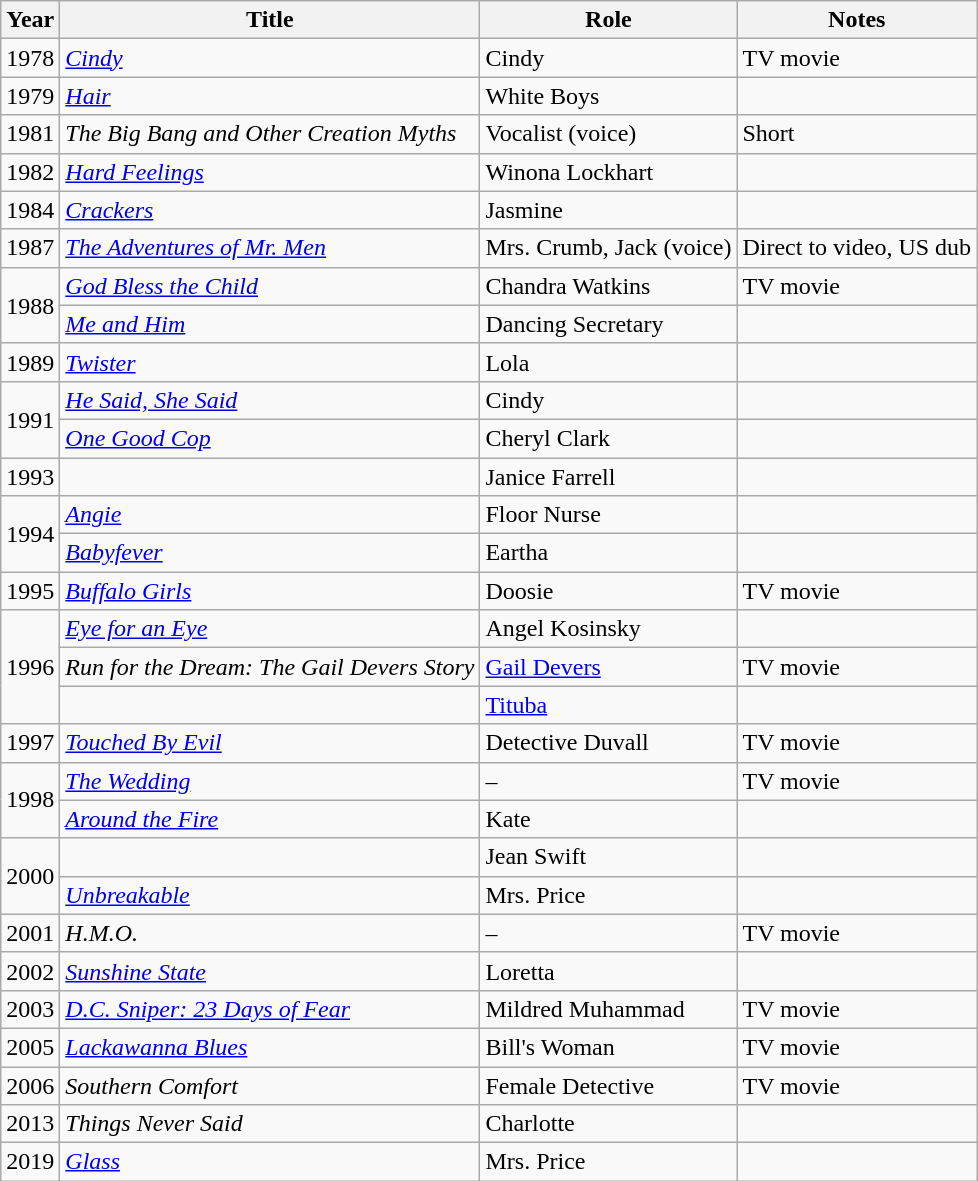<table class="wikitable sortable">
<tr>
<th>Year</th>
<th>Title</th>
<th>Role</th>
<th class="unsortable">Notes</th>
</tr>
<tr>
<td>1978</td>
<td><em><a href='#'>Cindy</a></em></td>
<td>Cindy</td>
<td>TV movie</td>
</tr>
<tr>
<td>1979</td>
<td><em><a href='#'>Hair</a></em></td>
<td>White Boys</td>
<td></td>
</tr>
<tr>
<td>1981</td>
<td><em>The Big Bang and Other Creation Myths</em></td>
<td>Vocalist (voice)</td>
<td>Short</td>
</tr>
<tr>
<td>1982</td>
<td><em><a href='#'>Hard Feelings</a></em></td>
<td>Winona Lockhart</td>
<td></td>
</tr>
<tr>
<td>1984</td>
<td><em><a href='#'>Crackers</a></em></td>
<td>Jasmine</td>
<td></td>
</tr>
<tr>
<td>1987</td>
<td><em><a href='#'>The Adventures of Mr. Men</a></em></td>
<td>Mrs. Crumb, Jack (voice)</td>
<td>Direct to video, US dub</td>
</tr>
<tr>
<td rowspan="2">1988</td>
<td><em><a href='#'>God Bless the Child</a></em></td>
<td>Chandra Watkins</td>
<td>TV movie</td>
</tr>
<tr>
<td><em><a href='#'>Me and Him</a></em></td>
<td>Dancing Secretary</td>
<td></td>
</tr>
<tr>
<td>1989</td>
<td><em><a href='#'>Twister</a></em></td>
<td>Lola</td>
<td></td>
</tr>
<tr>
<td rowspan="2">1991</td>
<td><em><a href='#'>He Said, She Said</a></em></td>
<td>Cindy</td>
<td></td>
</tr>
<tr>
<td><em><a href='#'>One Good Cop</a></em></td>
<td>Cheryl Clark</td>
<td></td>
</tr>
<tr>
<td>1993</td>
<td><em></em></td>
<td>Janice Farrell</td>
<td></td>
</tr>
<tr>
<td rowspan="2">1994</td>
<td><em><a href='#'>Angie</a></em></td>
<td>Floor Nurse</td>
<td></td>
</tr>
<tr>
<td><em><a href='#'>Babyfever</a></em></td>
<td>Eartha</td>
<td></td>
</tr>
<tr>
<td>1995</td>
<td><em><a href='#'>Buffalo Girls</a></em></td>
<td>Doosie</td>
<td>TV movie</td>
</tr>
<tr>
<td rowspan="3">1996</td>
<td><em><a href='#'>Eye for an Eye</a></em></td>
<td>Angel Kosinsky</td>
<td></td>
</tr>
<tr>
<td><em>Run for the Dream: The Gail Devers Story</em></td>
<td><a href='#'>Gail Devers</a></td>
<td>TV movie</td>
</tr>
<tr>
<td><em></em></td>
<td><a href='#'>Tituba</a></td>
<td></td>
</tr>
<tr>
<td>1997</td>
<td><em><a href='#'>Touched By Evil</a></em></td>
<td>Detective Duvall</td>
<td>TV movie</td>
</tr>
<tr>
<td rowspan="2">1998</td>
<td><em><a href='#'>The Wedding</a></em></td>
<td>–</td>
<td>TV movie</td>
</tr>
<tr>
<td><em><a href='#'>Around the Fire</a></em></td>
<td>Kate</td>
<td></td>
</tr>
<tr>
<td rowspan="2">2000</td>
<td><em></em></td>
<td>Jean Swift</td>
<td></td>
</tr>
<tr>
<td><em><a href='#'>Unbreakable</a></em></td>
<td>Mrs. Price</td>
<td></td>
</tr>
<tr>
<td>2001</td>
<td><em>H.M.O.</em></td>
<td>–</td>
<td>TV movie</td>
</tr>
<tr>
<td>2002</td>
<td><em><a href='#'>Sunshine State</a></em></td>
<td>Loretta</td>
<td></td>
</tr>
<tr>
<td>2003</td>
<td><em><a href='#'>D.C. Sniper: 23 Days of Fear</a></em></td>
<td>Mildred Muhammad</td>
<td>TV movie</td>
</tr>
<tr>
<td>2005</td>
<td><em><a href='#'>Lackawanna Blues</a></em></td>
<td>Bill's Woman</td>
<td>TV movie</td>
</tr>
<tr>
<td>2006</td>
<td><em>Southern Comfort</em></td>
<td>Female Detective</td>
<td>TV movie</td>
</tr>
<tr>
<td>2013</td>
<td><em>Things Never Said</em></td>
<td>Charlotte</td>
<td></td>
</tr>
<tr>
<td>2019</td>
<td><em><a href='#'>Glass</a></em></td>
<td>Mrs. Price</td>
<td></td>
</tr>
</table>
